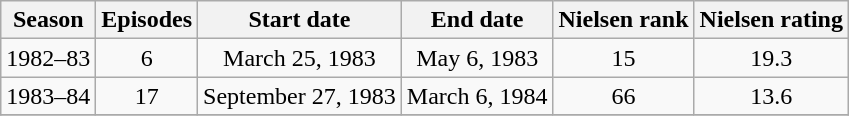<table class="wikitable" style="text-align:center">
<tr>
<th>Season</th>
<th>Episodes</th>
<th>Start date</th>
<th>End date</th>
<th>Nielsen rank</th>
<th>Nielsen rating</th>
</tr>
<tr>
<td>1982–83</td>
<td>6</td>
<td>March 25, 1983</td>
<td>May 6, 1983</td>
<td>15</td>
<td>19.3</td>
</tr>
<tr>
<td>1983–84</td>
<td>17</td>
<td>September 27, 1983</td>
<td>March 6, 1984</td>
<td>66</td>
<td>13.6</td>
</tr>
<tr>
</tr>
</table>
